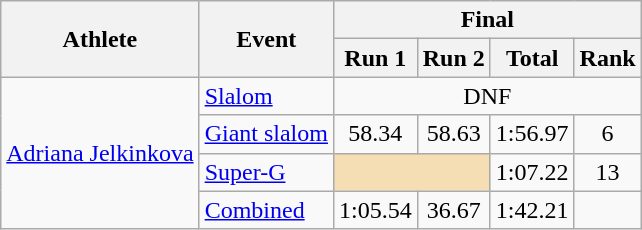<table class="wikitable">
<tr>
<th rowspan="2">Athlete</th>
<th rowspan="2">Event</th>
<th colspan="4">Final</th>
</tr>
<tr>
<th>Run 1</th>
<th>Run 2</th>
<th>Total</th>
<th>Rank</th>
</tr>
<tr>
<td rowspan=4><a href='#'>Adriana Jelkinkova</a></td>
<td><a href='#'>Slalom</a></td>
<td align="center" colspan=4>DNF</td>
</tr>
<tr>
<td><a href='#'>Giant slalom</a></td>
<td align="center">58.34</td>
<td align="center">58.63</td>
<td align="center">1:56.97</td>
<td align="center">6</td>
</tr>
<tr>
<td><a href='#'>Super-G</a></td>
<td colspan=2 bgcolor="wheat"></td>
<td align="center">1:07.22</td>
<td align="center">13</td>
</tr>
<tr>
<td><a href='#'>Combined</a></td>
<td align="center">1:05.54</td>
<td align="center">36.67</td>
<td align="center">1:42.21</td>
<td align="center"></td>
</tr>
</table>
